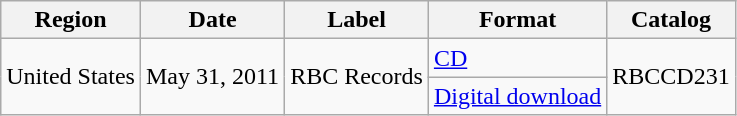<table class="wikitable">
<tr>
<th>Region</th>
<th>Date</th>
<th>Label</th>
<th>Format</th>
<th>Catalog</th>
</tr>
<tr>
<td rowspan="2">United States</td>
<td rowspan="2">May 31, 2011</td>
<td rowspan="2">RBC Records</td>
<td><a href='#'>CD</a></td>
<td rowspan="2">RBCCD231</td>
</tr>
<tr>
<td><a href='#'>Digital download</a></td>
</tr>
</table>
